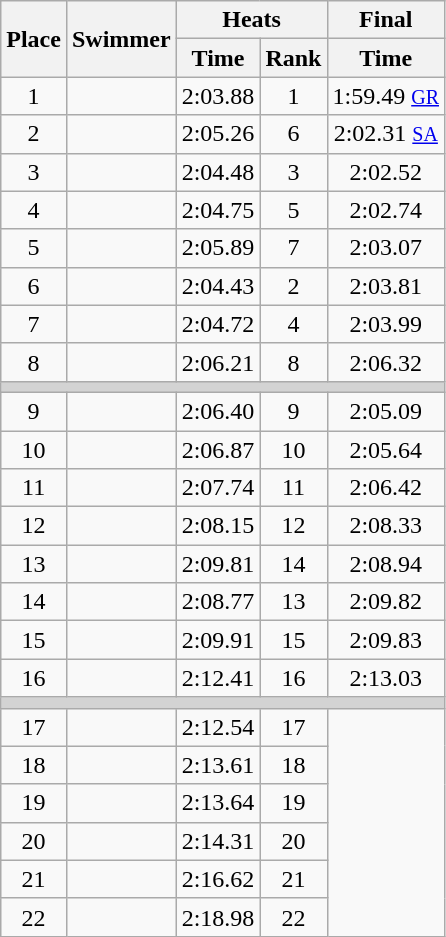<table class="wikitable" style="text-align:center;">
<tr>
<th rowspan="2">Place</th>
<th rowspan="2">Swimmer</th>
<th colspan="2">Heats</th>
<th>Final</th>
</tr>
<tr>
<th>Time</th>
<th>Rank</th>
<th>Time</th>
</tr>
<tr>
<td>1</td>
<td align=left></td>
<td>2:03.88</td>
<td>1</td>
<td>1:59.49 <small><a href='#'>GR</a></small></td>
</tr>
<tr>
<td>2</td>
<td align=left></td>
<td>2:05.26</td>
<td>6</td>
<td>2:02.31 <small><a href='#'>SA</a></small></td>
</tr>
<tr>
<td>3</td>
<td align=left></td>
<td>2:04.48</td>
<td>3</td>
<td>2:02.52</td>
</tr>
<tr>
<td>4</td>
<td align=left></td>
<td>2:04.75</td>
<td>5</td>
<td>2:02.74</td>
</tr>
<tr>
<td>5</td>
<td align=left></td>
<td>2:05.89</td>
<td>7</td>
<td>2:03.07</td>
</tr>
<tr>
<td>6</td>
<td align=left></td>
<td>2:04.43</td>
<td>2</td>
<td>2:03.81</td>
</tr>
<tr>
<td>7</td>
<td align=left></td>
<td>2:04.72</td>
<td>4</td>
<td>2:03.99</td>
</tr>
<tr>
<td>8</td>
<td align=left></td>
<td>2:06.21</td>
<td>8</td>
<td>2:06.32</td>
</tr>
<tr>
<td colspan=5 bgcolor=lightgray></td>
</tr>
<tr>
<td>9</td>
<td align=left></td>
<td>2:06.40</td>
<td>9</td>
<td>2:05.09</td>
</tr>
<tr>
<td>10</td>
<td align=left></td>
<td>2:06.87</td>
<td>10</td>
<td>2:05.64</td>
</tr>
<tr>
<td>11</td>
<td align=left></td>
<td>2:07.74</td>
<td>11</td>
<td>2:06.42</td>
</tr>
<tr>
<td>12</td>
<td align=left></td>
<td>2:08.15</td>
<td>12</td>
<td>2:08.33</td>
</tr>
<tr>
<td>13</td>
<td align=left></td>
<td>2:09.81</td>
<td>14</td>
<td>2:08.94</td>
</tr>
<tr>
<td>14</td>
<td align=left></td>
<td>2:08.77</td>
<td>13</td>
<td>2:09.82</td>
</tr>
<tr>
<td>15</td>
<td align=left></td>
<td>2:09.91</td>
<td>15</td>
<td>2:09.83</td>
</tr>
<tr>
<td>16</td>
<td align=left></td>
<td>2:12.41</td>
<td>16</td>
<td>2:13.03</td>
</tr>
<tr>
<td colspan=5 bgcolor=lightgray></td>
</tr>
<tr>
<td>17</td>
<td align=left></td>
<td>2:12.54</td>
<td>17</td>
</tr>
<tr>
<td>18</td>
<td align=left></td>
<td>2:13.61</td>
<td>18</td>
</tr>
<tr>
<td>19</td>
<td align=left></td>
<td>2:13.64</td>
<td>19</td>
</tr>
<tr>
<td>20</td>
<td align=left></td>
<td>2:14.31</td>
<td>20</td>
</tr>
<tr>
<td>21</td>
<td align=left></td>
<td>2:16.62</td>
<td>21</td>
</tr>
<tr>
<td>22</td>
<td align=left></td>
<td>2:18.98</td>
<td>22</td>
</tr>
</table>
